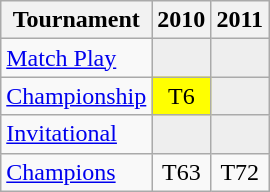<table class="wikitable" style="text-align:center;">
<tr>
<th>Tournament</th>
<th>2010</th>
<th>2011</th>
</tr>
<tr>
<td align="left"><a href='#'>Match Play</a></td>
<td style="background:#eeeeee;"></td>
<td style="background:#eeeeee;"></td>
</tr>
<tr>
<td align="left"><a href='#'>Championship</a></td>
<td style="background:yellow;">T6</td>
<td style="background:#eeeeee;"></td>
</tr>
<tr>
<td align="left"><a href='#'>Invitational</a></td>
<td style="background:#eeeeee;"></td>
<td style="background:#eeeeee;"></td>
</tr>
<tr>
<td align="left"><a href='#'>Champions</a></td>
<td>T63</td>
<td>T72</td>
</tr>
</table>
